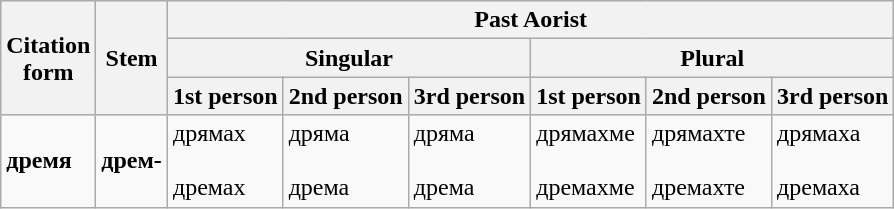<table class="wikitable">
<tr>
<th rowspan="3">Citation<br>form</th>
<th rowspan="3">Stem</th>
<th colspan="6">Past Aorist</th>
</tr>
<tr>
<th colspan="3">Singular</th>
<th colspan="3">Plural</th>
</tr>
<tr>
<th><strong>1st person</strong></th>
<th><strong>2nd person</strong></th>
<th><strong>3rd person</strong></th>
<th><strong>1st person</strong></th>
<th><strong>2nd person</strong></th>
<th><strong>3rd person</strong></th>
</tr>
<tr>
<td><strong>дремя</strong> <br></td>
<td><strong>др<span>е</span>м-</strong> <br></td>
<td>др<span>я</span>м<span>а</span><span>х</span> <br> <br>др<span>е</span>м<span>а</span><span>х</span> <br></td>
<td>др<span>я</span>м<span>а</span> <br> <br>др<span>е</span>м<span>а</span> <br></td>
<td>др<span>я</span>м<span>а</span> <br> <br>др<span>е</span>м<span>а</span><br></td>
<td>др<span>я</span>м<span>а</span><span>хме</span> <br> <br>др<span>е</span>м<span>а</span><span>хме</span> <br></td>
<td>др<span>я</span>м<span>а</span><span>хте</span> <br> <br>др<span>е</span>м<span>а</span><span>хте</span> <br></td>
<td>др<span>я</span>м<span>а</span><span>ха</span> <br> <br>др<span>е</span>м<span>а</span><span>ха</span> <br></td>
</tr>
</table>
